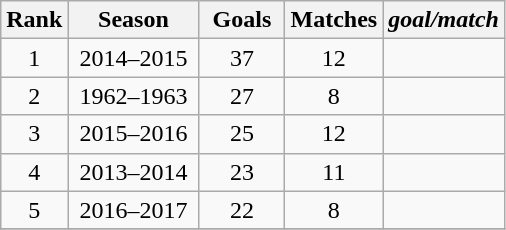<table class="wikitable sortable">
<tr>
<th>Rank</th>
<th width=80>Season</th>
<th width=50>Goals</th>
<th width=50>Matches</th>
<th width=50><em>goal/match</em></th>
</tr>
<tr align=center>
<td>1</td>
<td>2014–2015</td>
<td>37</td>
<td>12</td>
<td></td>
</tr>
<tr align=center>
<td>2</td>
<td>1962–1963</td>
<td>27</td>
<td>8</td>
<td></td>
</tr>
<tr align=center>
<td>3</td>
<td>2015–2016</td>
<td>25</td>
<td>12</td>
<td></td>
</tr>
<tr align=center>
<td>4</td>
<td>2013–2014</td>
<td>23</td>
<td>11</td>
<td></td>
</tr>
<tr align=center>
<td>5</td>
<td>2016–2017</td>
<td>22</td>
<td>8</td>
<td></td>
</tr>
<tr align=center>
</tr>
</table>
